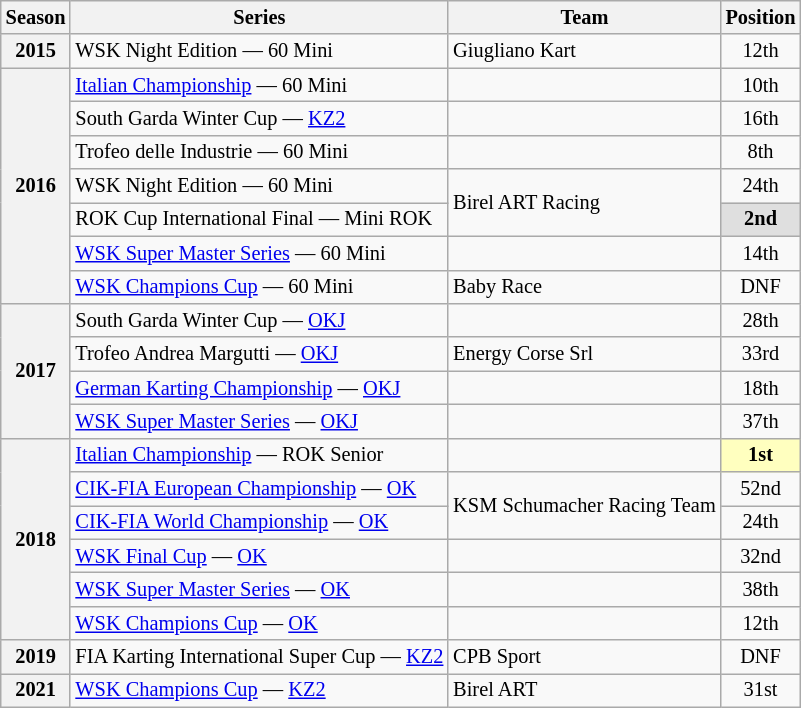<table class="wikitable" style="font-size: 85%; text-align:center">
<tr>
<th>Season</th>
<th>Series</th>
<th>Team</th>
<th>Position</th>
</tr>
<tr>
<th>2015</th>
<td align="left">WSK Night Edition — 60 Mini</td>
<td align="left">Giugliano Kart</td>
<td>12th</td>
</tr>
<tr>
<th rowspan="7">2016</th>
<td align="left"><a href='#'>Italian Championship</a> — 60 Mini</td>
<td align="left"></td>
<td>10th</td>
</tr>
<tr>
<td align="left">South Garda Winter Cup — <a href='#'>KZ2</a></td>
<td align="left"></td>
<td>16th</td>
</tr>
<tr>
<td align="left">Trofeo delle Industrie — 60 Mini</td>
<td align="left"></td>
<td>8th</td>
</tr>
<tr>
<td align="left">WSK Night Edition — 60 Mini</td>
<td rowspan="2" align="left">Birel ART Racing</td>
<td>24th</td>
</tr>
<tr>
<td align="left">ROK Cup International Final — Mini ROK</td>
<td style="background:#DFDFDF;"><strong>2nd</strong></td>
</tr>
<tr>
<td align="left"><a href='#'>WSK Super Master Series</a> — 60 Mini</td>
<td></td>
<td>14th</td>
</tr>
<tr>
<td align="left"><a href='#'>WSK Champions Cup</a> — 60 Mini</td>
<td align="left">Baby Race</td>
<td>DNF</td>
</tr>
<tr>
<th rowspan="4">2017</th>
<td align="left">South Garda Winter Cup — <a href='#'>OKJ</a></td>
<td align="left"></td>
<td>28th</td>
</tr>
<tr>
<td align="left">Trofeo Andrea Margutti — <a href='#'>OKJ</a></td>
<td align="left">Energy Corse Srl</td>
<td>33rd</td>
</tr>
<tr>
<td align="left"><a href='#'>German Karting Championship</a> — <a href='#'>OKJ</a></td>
<td align="left"></td>
<td>18th</td>
</tr>
<tr>
<td align="left"><a href='#'>WSK Super Master Series</a> — <a href='#'>OKJ</a></td>
<td align="left"></td>
<td>37th</td>
</tr>
<tr>
<th rowspan="6">2018</th>
<td align="left"><a href='#'>Italian Championship</a> — ROK Senior</td>
<td align="left"></td>
<td style="background:#FFFFBF;"><strong>1st</strong></td>
</tr>
<tr>
<td align="left"><a href='#'>CIK-FIA European Championship</a> — <a href='#'>OK</a></td>
<td rowspan="2">KSM Schumacher Racing Team</td>
<td>52nd</td>
</tr>
<tr>
<td align="left"><a href='#'>CIK-FIA World Championship</a> — <a href='#'>OK</a></td>
<td>24th</td>
</tr>
<tr>
<td align="left"><a href='#'>WSK Final Cup</a> — <a href='#'>OK</a></td>
<td></td>
<td>32nd</td>
</tr>
<tr>
<td align="left"><a href='#'>WSK Super Master Series</a> — <a href='#'>OK</a></td>
<td align="left"></td>
<td>38th</td>
</tr>
<tr>
<td align="left"><a href='#'>WSK Champions Cup</a> — <a href='#'>OK</a></td>
<td align="left"></td>
<td>12th</td>
</tr>
<tr>
<th>2019</th>
<td align="left">FIA Karting International Super Cup — <a href='#'>KZ2</a></td>
<td align="left">CPB Sport</td>
<td>DNF</td>
</tr>
<tr>
<th>2021</th>
<td align="left"><a href='#'>WSK Champions Cup</a> — <a href='#'>KZ2</a></td>
<td align="left">Birel ART</td>
<td>31st</td>
</tr>
</table>
